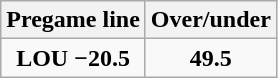<table class="wikitable">
<tr align="center">
<th style=>Pregame line</th>
<th style=>Over/under</th>
</tr>
<tr align="center">
<td><strong>LOU −20.5</strong></td>
<td><strong>49.5</strong></td>
</tr>
</table>
